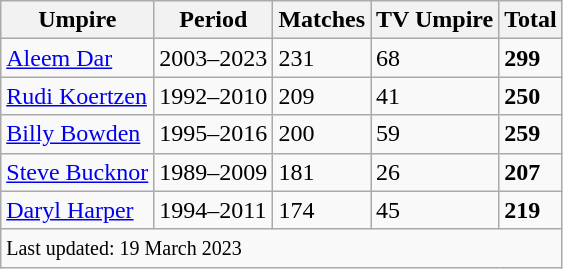<table class="wikitable sortable">
<tr>
<th>Umpire</th>
<th>Period</th>
<th>Matches</th>
<th>TV Umpire</th>
<th>Total</th>
</tr>
<tr>
<td> <a href='#'>Aleem Dar</a></td>
<td>2003–2023</td>
<td>231</td>
<td>68</td>
<td><strong>299</strong></td>
</tr>
<tr>
<td> <a href='#'>Rudi Koertzen</a></td>
<td>1992–2010</td>
<td>209</td>
<td>41</td>
<td><strong>250</strong></td>
</tr>
<tr>
<td> <a href='#'>Billy Bowden</a></td>
<td>1995–2016</td>
<td>200</td>
<td>59</td>
<td><strong>259</strong></td>
</tr>
<tr>
<td> <a href='#'>Steve Bucknor</a></td>
<td>1989–2009</td>
<td>181</td>
<td>26</td>
<td><strong>207</strong></td>
</tr>
<tr>
<td> <a href='#'>Daryl Harper</a></td>
<td>1994–2011</td>
<td>174</td>
<td>45</td>
<td><strong>219</strong></td>
</tr>
<tr>
<td colspan=8><small>Last updated: 19 March 2023</small></td>
</tr>
</table>
